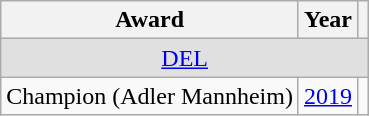<table class="wikitable">
<tr>
<th>Award</th>
<th>Year</th>
<th></th>
</tr>
<tr ALIGN="center" bgcolor="#e0e0e0">
<td colspan="3"><a href='#'>DEL</a></td>
</tr>
<tr>
<td>Champion (Adler Mannheim)</td>
<td><a href='#'>2019</a></td>
<td></td>
</tr>
</table>
